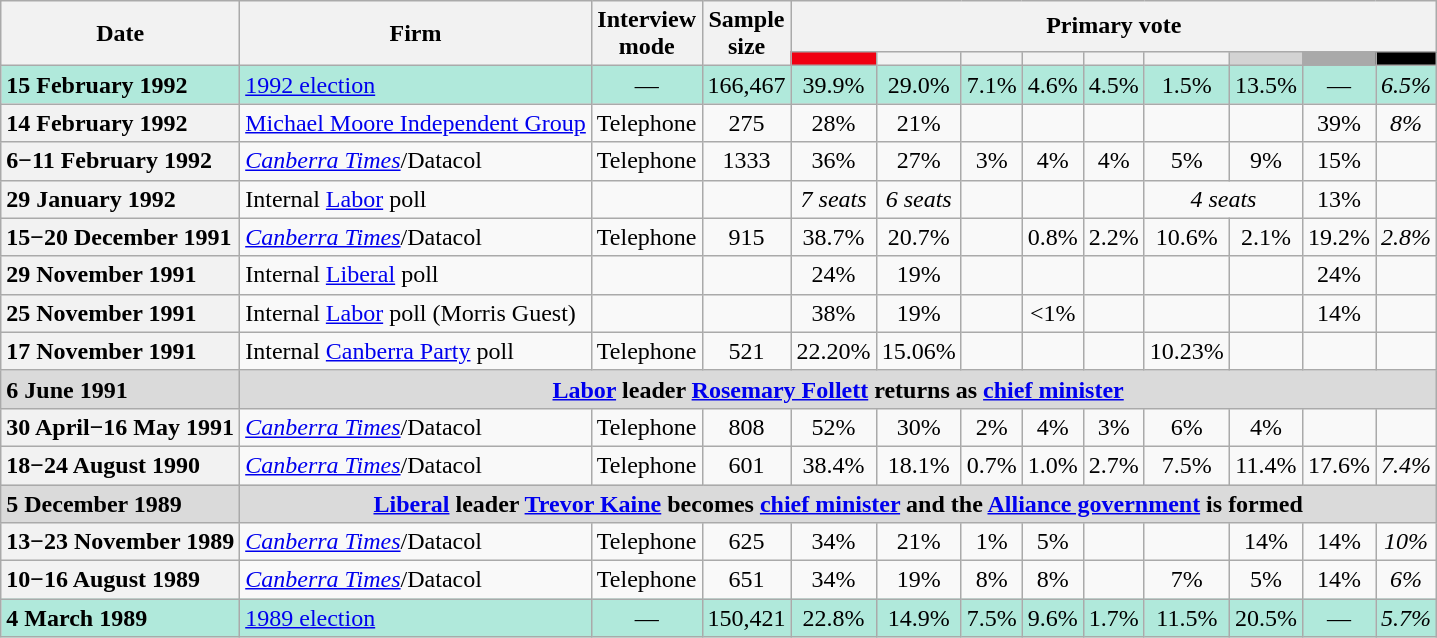<table class="nowrap wikitable sortable tpl-blanktable" style=text-align:center;font-size:100%>
<tr>
<th rowspan=2>Date</th>
<th rowspan=2>Firm</th>
<th rowspan=2 class=unsortable>Interview<br>mode</th>
<th rowspan=2 class=unsortable>Sample<br>size</th>
<th colspan="9">Primary vote</th>
</tr>
<tr>
<th class="unsortable" style="background:#F00011"></th>
<th class="unsortable" style=background:></th>
<th class="unsortable" style=background:></th>
<th class="unsortable" style=background:></th>
<th class="unsortable" style=background:></th>
<th class=unsortable style=background:></th>
<th class=unsortable style=background:lightgray></th>
<th class=unsortable style=background:darkgrey></th>
<th class=unsortable style=background:black></th>
</tr>
<tr style=background:#b0e9db>
<td style=text-align:left><strong>15 February 1992</strong></td>
<td style=text-align:left><a href='#'>1992 election</a></td>
<td>—</td>
<td>166,467</td>
<td>39.9%</td>
<td>29.0%</td>
<td>7.1%</td>
<td>4.6%</td>
<td>4.5%</td>
<td>1.5%</td>
<td>13.5%</td>
<td>—</td>
<td><em>6.5%</em></td>
</tr>
<tr>
<th style=text-align:left>14 February 1992</th>
<td style=text-align:left><a href='#'>Michael Moore Independent Group</a></td>
<td>Telephone</td>
<td>275</td>
<td>28%</td>
<td>21%</td>
<td></td>
<td></td>
<td></td>
<td></td>
<td></td>
<td>39%</td>
<td><em>8%</em></td>
</tr>
<tr>
<th style=text-align:left>6−11 February 1992</th>
<td style=text-align:left><em><a href='#'>Canberra Times</a></em>/Datacol</td>
<td>Telephone</td>
<td>1333</td>
<td>36%</td>
<td>27%</td>
<td>3%</td>
<td>4%</td>
<td>4%</td>
<td>5%</td>
<td>9%</td>
<td>15%</td>
<td></td>
</tr>
<tr>
<th style=text-align:left>29 January 1992</th>
<td style=text-align:left>Internal <a href='#'>Labor</a> poll</td>
<td></td>
<td></td>
<td><em>7 seats</em></td>
<td><em>6 seats</em></td>
<td></td>
<td></td>
<td></td>
<td colspan=2><em>4 seats</em></td>
<td>13%</td>
<td></td>
</tr>
<tr>
<th style=text-align:left>15−20 December 1991</th>
<td style=text-align:left><em><a href='#'>Canberra Times</a></em>/Datacol</td>
<td>Telephone</td>
<td>915</td>
<td>38.7%</td>
<td>20.7%</td>
<td></td>
<td>0.8%</td>
<td>2.2%</td>
<td>10.6%</td>
<td>2.1%</td>
<td>19.2%</td>
<td><em>2.8%</em></td>
</tr>
<tr>
<th style=text-align:left>29 November 1991</th>
<td style=text-align:left>Internal <a href='#'>Liberal</a> poll</td>
<td></td>
<td></td>
<td>24%</td>
<td>19%</td>
<td></td>
<td></td>
<td></td>
<td></td>
<td></td>
<td>24%</td>
<td></td>
</tr>
<tr>
<th style=text-align:left>25 November 1991</th>
<td style=text-align:left>Internal <a href='#'>Labor</a> poll (Morris Guest)</td>
<td></td>
<td></td>
<td>38%</td>
<td>19%</td>
<td></td>
<td><1%</td>
<td></td>
<td></td>
<td></td>
<td>14%</td>
<td></td>
</tr>
<tr>
<th style=text-align:left>17 November 1991</th>
<td style=text-align:left>Internal <a href='#'>Canberra Party</a> poll</td>
<td>Telephone</td>
<td>521</td>
<td>22.20%</td>
<td>15.06%</td>
<td></td>
<td></td>
<td></td>
<td>10.23%</td>
<td></td>
<td></td>
<td></td>
</tr>
<tr style=background:#DADADA;font-weight:bold>
<td style=text-align:left data-sort-value=13-April-2024>6 June 1991</td>
<td colspan=12><a href='#'>Labor</a> leader <a href='#'>Rosemary Follett</a> returns as <a href='#'>chief minister</a></td>
</tr>
<tr>
<th style=text-align:left>30 April−16 May 1991</th>
<td style=text-align:left><em><a href='#'>Canberra Times</a></em>/Datacol</td>
<td>Telephone</td>
<td>808</td>
<td>52%</td>
<td>30%</td>
<td>2%</td>
<td>4%</td>
<td>3%</td>
<td>6%</td>
<td>4%</td>
<td></td>
<td></td>
</tr>
<tr>
<th style=text-align:left>18−24 August 1990</th>
<td style=text-align:left><em><a href='#'>Canberra Times</a></em>/Datacol</td>
<td>Telephone</td>
<td>601</td>
<td>38.4%</td>
<td>18.1%</td>
<td>0.7%</td>
<td>1.0%</td>
<td>2.7%</td>
<td>7.5%</td>
<td>11.4%</td>
<td>17.6%</td>
<td><em>7.4%</em></td>
</tr>
<tr style=background:#DADADA;font-weight:bold>
<td style=text-align:left data-sort-value=13-April-2024>5 December 1989</td>
<td colspan=12><a href='#'>Liberal</a> leader <a href='#'>Trevor Kaine</a> becomes <a href='#'>chief minister</a> and the <a href='#'>Alliance government</a> is formed</td>
</tr>
<tr>
<th style=text-align:left>13−23 November 1989</th>
<td style=text-align:left><em><a href='#'>Canberra Times</a></em>/Datacol</td>
<td>Telephone</td>
<td>625</td>
<td>34%</td>
<td>21%</td>
<td>1%</td>
<td>5%</td>
<td></td>
<td></td>
<td>14%</td>
<td>14%</td>
<td><em>10%</em></td>
</tr>
<tr>
<th style=text-align:left>10−16 August 1989</th>
<td style=text-align:left><em><a href='#'>Canberra Times</a></em>/Datacol</td>
<td>Telephone</td>
<td>651</td>
<td>34%</td>
<td>19%</td>
<td>8%</td>
<td>8%</td>
<td></td>
<td>7%</td>
<td>5%</td>
<td>14%</td>
<td><em>6%</em></td>
</tr>
<tr style=background:#b0e9db>
<td style=text-align:left><strong>4 March 1989</strong></td>
<td style=text-align:left><a href='#'>1989 election</a></td>
<td>—</td>
<td>150,421</td>
<td>22.8%</td>
<td>14.9%</td>
<td>7.5%</td>
<td>9.6%</td>
<td>1.7%</td>
<td>11.5%</td>
<td>20.5%</td>
<td>—</td>
<td><em>5.7%</em></td>
</tr>
</table>
